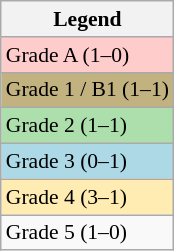<table class=wikitable style=font-size:90%;>
<tr>
<th>Legend</th>
</tr>
<tr style=background:#ffcccc>
<td>Grade A (1–0)</td>
</tr>
<tr style=background:#C2B280>
<td>Grade 1 / B1 (1–1)</td>
</tr>
<tr style=background:#ADDFAD>
<td>Grade 2 (1–1)</td>
</tr>
<tr style=background:lightblue>
<td>Grade 3 (0–1)</td>
</tr>
<tr style=background:#ffecb2>
<td>Grade 4 (3–1)</td>
</tr>
<tr>
<td>Grade 5 (1–0)</td>
</tr>
</table>
